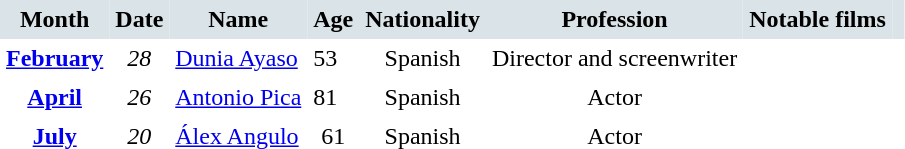<table cellspacing="0" cellpadding="4" border="0">
<tr style="background:#dae3e7; text-align:center;">
<th>Month</th>
<th>Date</th>
<th>Name</th>
<th>Age</th>
<th>Nationality</th>
<th>Profession</th>
<th>Notable films</th>
<th></th>
</tr>
<tr valign="top">
<th style="text-align:center; vertical-align:top;"><a href='#'>February</a></th>
<td style="text-align:center;"><em>28</em></td>
<td><a href='#'>Dunia Ayaso</a></td>
<td style=2text-align:center;>53</td>
<td style="text-align:center;">Spanish</td>
<td style="text-align:center;">Director and screenwriter</td>
<td></td>
<td align = "center"></td>
</tr>
<tr valign="top">
<th rowspan=1 style="text-align:center; vertical-align:top;"><a href='#'>April</a></th>
<td style="text-align:center;"><em>26</em></td>
<td><a href='#'>Antonio Pica</a></td>
<td style=2text-align:center;>81</td>
<td style="text-align:center;">Spanish</td>
<td style="text-align:center;">Actor</td>
<td></td>
<td align = "center"></td>
</tr>
<tr>
<th rowspan=1 style="text-align:center; vertical-align:top;"><a href='#'>July</a></th>
<td style="text-align:center;"><em>20</em></td>
<td><a href='#'>Álex Angulo</a></td>
<td style="text-align:center;">61</td>
<td style="text-align:center;">Spanish</td>
<td style="text-align:center;">Actor</td>
<td></td>
<td align = "center"></td>
</tr>
<tr>
</tr>
</table>
